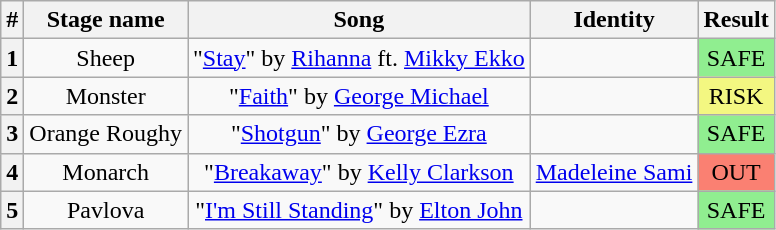<table class="wikitable plainrowheaders" style="text-align: center;">
<tr>
<th>#</th>
<th>Stage name</th>
<th>Song</th>
<th>Identity</th>
<th>Result</th>
</tr>
<tr>
<th>1</th>
<td>Sheep</td>
<td>"<a href='#'>Stay</a>" by <a href='#'>Rihanna</a> ft. <a href='#'>Mikky Ekko</a></td>
<td></td>
<td bgcolor=lightgreen>SAFE</td>
</tr>
<tr>
<th>2</th>
<td>Monster</td>
<td>"<a href='#'>Faith</a>" by <a href='#'>George Michael</a></td>
<td></td>
<td bgcolor=#F3F781>RISK</td>
</tr>
<tr>
<th>3</th>
<td>Orange Roughy</td>
<td>"<a href='#'>Shotgun</a>" by <a href='#'>George Ezra</a></td>
<td></td>
<td bgcolor=lightgreen>SAFE</td>
</tr>
<tr>
<th>4</th>
<td>Monarch</td>
<td>"<a href='#'>Breakaway</a>" by <a href='#'>Kelly Clarkson</a></td>
<td><a href='#'>Madeleine Sami</a></td>
<td bgcolor=salmon>OUT</td>
</tr>
<tr>
<th>5</th>
<td>Pavlova</td>
<td>"<a href='#'>I'm Still Standing</a>" by <a href='#'>Elton John</a></td>
<td></td>
<td bgcolor=lightgreen>SAFE</td>
</tr>
</table>
